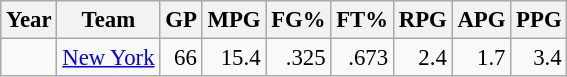<table class="wikitable sortable" style="font-size:95%; text-align:right;">
<tr>
<th>Year</th>
<th>Team</th>
<th>GP</th>
<th>MPG</th>
<th>FG%</th>
<th>FT%</th>
<th>RPG</th>
<th>APG</th>
<th>PPG</th>
</tr>
<tr>
<td style="text-align:left;"></td>
<td style="text-align:left;"><a href='#'>New York</a></td>
<td>66</td>
<td>15.4</td>
<td>.325</td>
<td>.673</td>
<td>2.4</td>
<td>1.7</td>
<td>3.4</td>
</tr>
</table>
